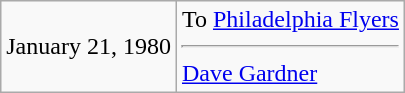<table class="wikitable">
<tr>
<td>January 21, 1980</td>
<td valign="top">To <a href='#'>Philadelphia Flyers</a><hr><a href='#'>Dave Gardner</a></td>
</tr>
</table>
